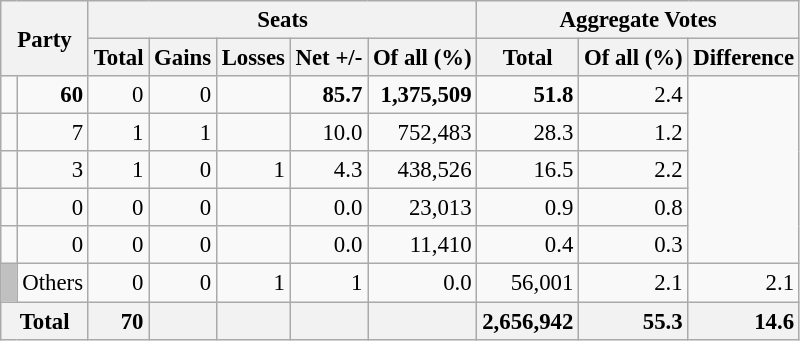<table class="wikitable sortable" style="text-align:right; font-size:95%;">
<tr>
<th colspan="2" rowspan="2">Party</th>
<th colspan="5">Seats</th>
<th colspan="3">Aggregate Votes</th>
</tr>
<tr>
<th>Total</th>
<th>Gains</th>
<th>Losses</th>
<th>Net +/-</th>
<th>Of all (%)</th>
<th>Total</th>
<th>Of all (%)</th>
<th>Difference</th>
</tr>
<tr>
<td></td>
<td><strong>60</strong></td>
<td>0</td>
<td>0</td>
<td></td>
<td><strong>85.7</strong></td>
<td><strong>1,375,509</strong></td>
<td><strong>51.8</strong></td>
<td>2.4</td>
</tr>
<tr>
<td></td>
<td>7</td>
<td>1</td>
<td>1</td>
<td></td>
<td>10.0</td>
<td>752,483</td>
<td>28.3</td>
<td>1.2</td>
</tr>
<tr>
<td></td>
<td>3</td>
<td>1</td>
<td>0</td>
<td>1</td>
<td>4.3</td>
<td>438,526</td>
<td>16.5</td>
<td>2.2</td>
</tr>
<tr>
<td></td>
<td>0</td>
<td>0</td>
<td>0</td>
<td></td>
<td>0.0</td>
<td>23,013</td>
<td>0.9</td>
<td>0.8</td>
</tr>
<tr>
<td></td>
<td>0</td>
<td>0</td>
<td>0</td>
<td></td>
<td>0.0</td>
<td>11,410</td>
<td>0.4</td>
<td>0.3</td>
</tr>
<tr>
<td style="background:silver;"> </td>
<td align=left>Others</td>
<td>0</td>
<td>0</td>
<td>1</td>
<td>1</td>
<td>0.0</td>
<td>56,001</td>
<td>2.1</td>
<td>2.1</td>
</tr>
<tr class="sortbottom">
<th colspan="2" style="background:#f2f2f2"><strong>Total</strong></th>
<td style="background:#f2f2f2;"><strong>70</strong></td>
<td style="background:#f2f2f2;"></td>
<td style="background:#f2f2f2;"></td>
<td style="background:#f2f2f2;"></td>
<td style="background:#f2f2f2;"></td>
<td style="background:#f2f2f2;"><strong>2,656,942</strong></td>
<td style="background:#f2f2f2;"><strong>55.3</strong></td>
<td style="background:#f2f2f2;"><strong>14.6</strong></td>
</tr>
</table>
